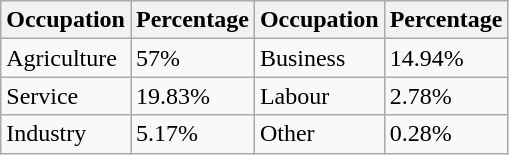<table class="wikitable">
<tr>
<th>Occupation</th>
<th>Percentage</th>
<th>Occupation</th>
<th>Percentage</th>
</tr>
<tr>
<td>Agriculture</td>
<td>57%</td>
<td>Business</td>
<td>14.94%</td>
</tr>
<tr>
<td>Service</td>
<td>19.83%</td>
<td>Labour</td>
<td>2.78%</td>
</tr>
<tr>
<td>Industry</td>
<td>5.17%</td>
<td>Other</td>
<td>0.28%</td>
</tr>
</table>
